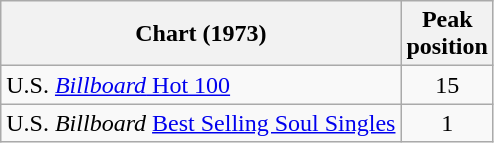<table class="wikitable sortable">
<tr>
<th>Chart (1973)</th>
<th>Peak<br>position</th>
</tr>
<tr>
<td>U.S. <a href='#'><em>Billboard</em> Hot 100</a></td>
<td align="center">15</td>
</tr>
<tr>
<td>U.S. <em>Billboard</em> <a href='#'>Best Selling Soul Singles</a></td>
<td align="center">1</td>
</tr>
</table>
